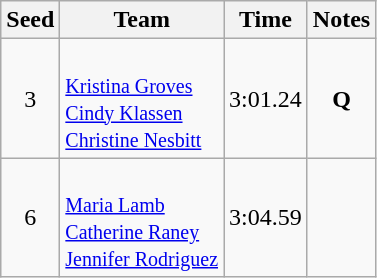<table class="wikitable" style="text-align:center">
<tr>
<th>Seed</th>
<th>Team</th>
<th>Time</th>
<th>Notes</th>
</tr>
<tr>
<td>3</td>
<td align="left"><small><br><a href='#'>Kristina Groves</a><br><a href='#'>Cindy Klassen</a><br><a href='#'>Christine Nesbitt</a></small></td>
<td>3:01.24</td>
<td><strong>Q</strong> </td>
</tr>
<tr>
<td>6</td>
<td align="left"><small><br><a href='#'>Maria Lamb</a><br><a href='#'>Catherine Raney</a><br><a href='#'>Jennifer Rodriguez</a></small></td>
<td>3:04.59</td>
<td></td>
</tr>
</table>
